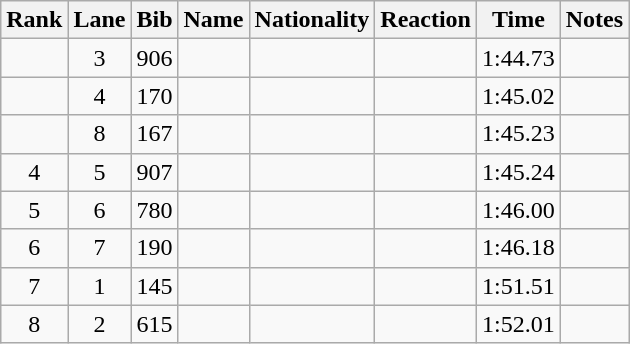<table class="wikitable sortable" style="text-align:center">
<tr>
<th>Rank</th>
<th>Lane</th>
<th>Bib</th>
<th>Name</th>
<th>Nationality</th>
<th>Reaction</th>
<th>Time</th>
<th>Notes</th>
</tr>
<tr>
<td></td>
<td>3</td>
<td>906</td>
<td align=left></td>
<td align=left></td>
<td></td>
<td>1:44.73</td>
<td></td>
</tr>
<tr>
<td></td>
<td>4</td>
<td>170</td>
<td align=left></td>
<td align=left></td>
<td></td>
<td>1:45.02</td>
<td></td>
</tr>
<tr>
<td></td>
<td>8</td>
<td>167</td>
<td align=left></td>
<td align=left></td>
<td></td>
<td>1:45.23</td>
<td></td>
</tr>
<tr>
<td>4</td>
<td>5</td>
<td>907</td>
<td align=left></td>
<td align=left></td>
<td></td>
<td>1:45.24</td>
<td></td>
</tr>
<tr>
<td>5</td>
<td>6</td>
<td>780</td>
<td align=left></td>
<td align=left></td>
<td></td>
<td>1:46.00</td>
<td></td>
</tr>
<tr>
<td>6</td>
<td>7</td>
<td>190</td>
<td align=left></td>
<td align=left></td>
<td></td>
<td>1:46.18</td>
<td></td>
</tr>
<tr>
<td>7</td>
<td>1</td>
<td>145</td>
<td align=left></td>
<td align=left></td>
<td></td>
<td>1:51.51</td>
<td></td>
</tr>
<tr>
<td>8</td>
<td>2</td>
<td>615</td>
<td align=left></td>
<td align=left></td>
<td></td>
<td>1:52.01</td>
<td></td>
</tr>
</table>
